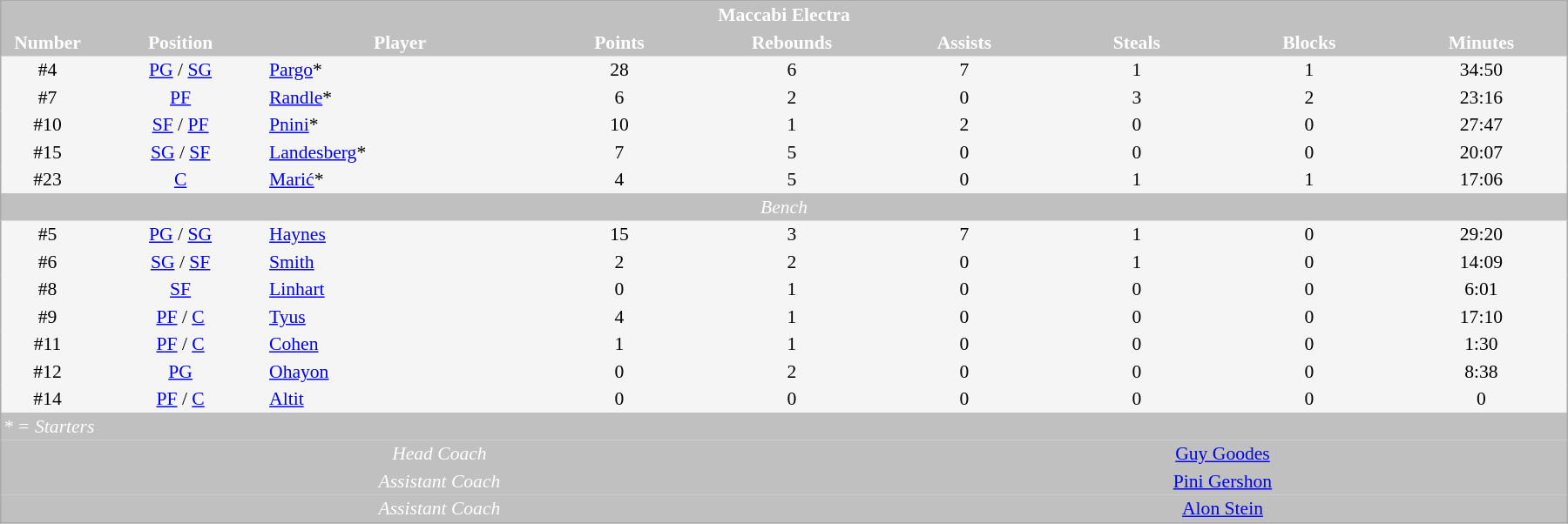<table align=center cellpadding="2" cellspacing="0" style="background:WhiteSmoke; border: 1px #aaa solid; border-collapse: collapse; font-size: 90%;" width=95%>
<tr align=center bgcolor=Silver style="color:white;">
<th colspan=9>Maccabi Electra</th>
</tr>
<tr align=center bgcolor=Silver style="color:white;">
<th width=6%>Number</th>
<th width=11%>Position</th>
<th width=17%>Player</th>
<th width=11%>Points</th>
<th width=11%>Rebounds</th>
<th width=11%>Assists</th>
<th width=11%>Steals</th>
<th width=11%>Blocks</th>
<th width=11%>Minutes</th>
</tr>
<tr align=center>
<td width=5%>#4</td>
<td><a href='#'>PG</a> / <a href='#'>SG</a></td>
<td align=left> <a href='#'>Pargo</a>*</td>
<td>28</td>
<td>6</td>
<td>7</td>
<td>1</td>
<td>1</td>
<td>34:50</td>
</tr>
<tr align=center>
<td>#7</td>
<td><a href='#'>PF</a></td>
<td align=left> <a href='#'>Randle</a>*</td>
<td>6</td>
<td>2</td>
<td>0</td>
<td>3</td>
<td>2</td>
<td>23:16</td>
</tr>
<tr align=center>
<td>#10</td>
<td><a href='#'>SF</a> / <a href='#'>PF</a></td>
<td align=left> <a href='#'>Pnini</a>*</td>
<td>10</td>
<td>1</td>
<td>2</td>
<td>0</td>
<td>0</td>
<td>27:47</td>
</tr>
<tr align=center>
<td>#15</td>
<td><a href='#'>SG</a> / <a href='#'>SF</a></td>
<td align=left>  <a href='#'>Landesberg</a>*</td>
<td>7</td>
<td>5</td>
<td>0</td>
<td>0</td>
<td>0</td>
<td>20:07</td>
</tr>
<tr align=center>
<td>#23</td>
<td><a href='#'>C</a></td>
<td align=left>  <a href='#'>Marić</a>*</td>
<td>4</td>
<td>5</td>
<td>0</td>
<td>1</td>
<td>1</td>
<td>17:06</td>
</tr>
<tr align=center>
<td colspan=9 bgcolor=Silver style="color:white;"><em>Bench</em></td>
</tr>
<tr align=center>
<td>#5</td>
<td><a href='#'>PG</a> / <a href='#'>SG</a></td>
<td align=left>  <a href='#'>Haynes</a></td>
<td>15</td>
<td>3</td>
<td>7</td>
<td>1</td>
<td>0</td>
<td>29:20</td>
</tr>
<tr align=center>
<td>#6</td>
<td><a href='#'>SG</a> / <a href='#'>SF</a></td>
<td align=left> <a href='#'>Smith</a></td>
<td>2</td>
<td>2</td>
<td>0</td>
<td>1</td>
<td>0</td>
<td>14:09</td>
</tr>
<tr align=center>
<td>#8</td>
<td><a href='#'>SF</a></td>
<td align=left> <a href='#'>Linhart</a></td>
<td>0</td>
<td>1</td>
<td>0</td>
<td>0</td>
<td>0</td>
<td>6:01</td>
</tr>
<tr align=center>
<td>#9</td>
<td><a href='#'>PF</a> / <a href='#'>C</a></td>
<td align=left>  <a href='#'>Tyus</a></td>
<td>4</td>
<td>1</td>
<td>0</td>
<td>0</td>
<td>0</td>
<td>17:10</td>
</tr>
<tr align=center>
<td>#11</td>
<td><a href='#'>PF</a> / <a href='#'>C</a></td>
<td align=left>  <a href='#'>Cohen</a></td>
<td>1</td>
<td>1</td>
<td>0</td>
<td>0</td>
<td>0</td>
<td>1:30</td>
</tr>
<tr align=center>
<td>#12</td>
<td><a href='#'>PG</a></td>
<td align=left> <a href='#'>Ohayon</a></td>
<td>0</td>
<td>2</td>
<td>0</td>
<td>0</td>
<td>0</td>
<td>8:38</td>
</tr>
<tr align=center>
<td>#14</td>
<td><a href='#'>PF</a> / <a href='#'>C</a></td>
<td align=left> <a href='#'>Altit</a></td>
<td>0</td>
<td>0</td>
<td>0</td>
<td>0</td>
<td>0</td>
<td>0</td>
</tr>
<tr align=left>
<td colspan=9 bgcolor=Silver style="color:white;"><em>* = Starters</em></td>
</tr>
<tr align=center>
<td colspan=5 bgcolor=Silver style="color:white;"><em>Head Coach</em></td>
<td colspan=5 bgcolor=Silver style="color:white;"> <a href='#'>Guy Goodes</a></td>
</tr>
<tr align=center>
<td colspan=5 bgcolor=Silver style="color:white;"><em>Assistant Coach</em></td>
<td colspan=5 bgcolor=Silver style="color:white;"> <a href='#'>Pini Gershon</a></td>
</tr>
<tr align=center>
<td colspan=5 bgcolor=Silver style="color:white;"><em>Assistant Coach</em></td>
<td colspan=5 bgcolor=Silver style="color:white;">  <a href='#'>Alon Stein</a></td>
</tr>
</table>
